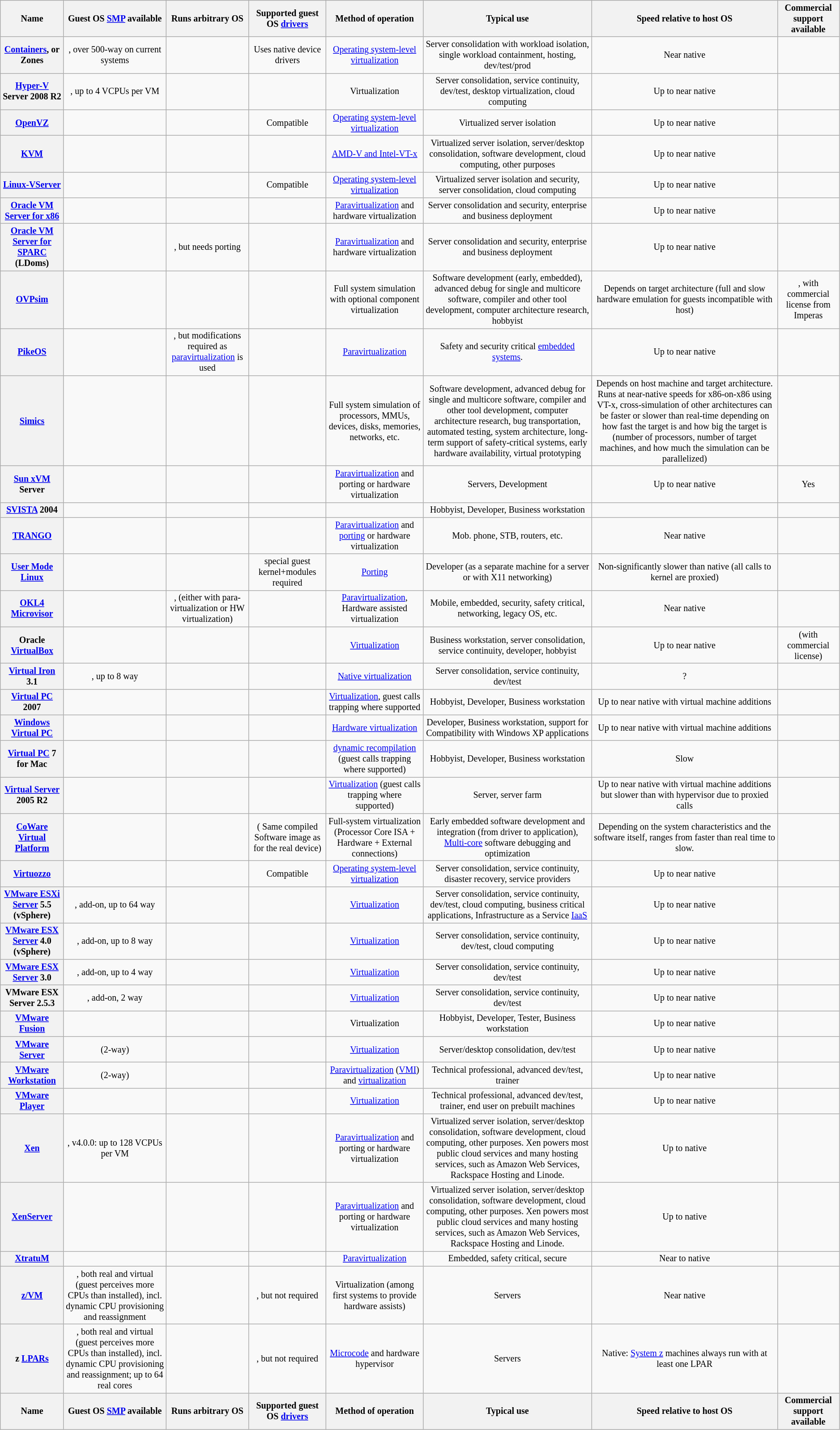<table class="wikitable sortable" style="font-size: smaller; text-align: center; width: auto; table-layout: fixed;">
<tr class="sortbottom">
<th>Name</th>
<th>Guest OS <a href='#'>SMP</a> available</th>
<th>Runs arbitrary OS</th>
<th>Supported guest OS <a href='#'>drivers</a></th>
<th>Method of operation</th>
<th>Typical use</th>
<th>Speed relative to host OS</th>
<th>Commercial support available</th>
</tr>
<tr>
<th><a href='#'>Containers</a>, or Zones</th>
<td>, over 500-way on current systems</td>
<td></td>
<td>Uses native device drivers</td>
<td><a href='#'>Operating system-level virtualization</a></td>
<td>Server consolidation with workload isolation, single workload containment, hosting, dev/test/prod</td>
<td>Near native</td>
<td></td>
</tr>
<tr>
<th><a href='#'>Hyper-V</a> Server 2008 R2</th>
<td>, up to 4 VCPUs per VM</td>
<td></td>
<td></td>
<td>Virtualization</td>
<td>Server consolidation, service continuity, dev/test, desktop virtualization, cloud computing</td>
<td>Up to near native</td>
<td></td>
</tr>
<tr>
<th><a href='#'>OpenVZ</a></th>
<td></td>
<td></td>
<td>Compatible</td>
<td><a href='#'>Operating system-level virtualization</a></td>
<td>Virtualized server isolation</td>
<td>Up to near native</td>
<td></td>
</tr>
<tr>
<th><a href='#'>KVM</a></th>
<td></td>
<td></td>
<td></td>
<td><a href='#'>AMD-V and Intel-VT-x</a></td>
<td>Virtualized server isolation, server/desktop consolidation, software development, cloud computing, other purposes</td>
<td>Up to near native</td>
<td></td>
</tr>
<tr>
<th><a href='#'>Linux-VServer</a></th>
<td></td>
<td></td>
<td>Compatible</td>
<td><a href='#'>Operating system-level virtualization</a></td>
<td>Virtualized server isolation and security, server consolidation, cloud computing</td>
<td>Up to near native</td>
<td></td>
</tr>
<tr>
<th><a href='#'>Oracle VM Server for x86</a></th>
<td></td>
<td></td>
<td></td>
<td><a href='#'>Paravirtualization</a> and hardware virtualization</td>
<td>Server consolidation and security, enterprise and business deployment</td>
<td>Up to near native</td>
<td></td>
</tr>
<tr>
<th><a href='#'>Oracle VM Server for SPARC</a> (LDoms)</th>
<td></td>
<td>, but needs porting</td>
<td></td>
<td><a href='#'>Paravirtualization</a> and hardware virtualization</td>
<td>Server consolidation and security, enterprise and business deployment</td>
<td>Up to near native</td>
<td></td>
</tr>
<tr>
<th><a href='#'>OVPsim</a></th>
<td></td>
<td></td>
<td></td>
<td>Full system simulation with optional component virtualization</td>
<td>Software development (early, embedded), advanced debug for single and multicore software, compiler and other tool development, computer architecture research, hobbyist</td>
<td>Depends on target architecture (full and slow hardware emulation for guests incompatible with host)</td>
<td>, with commercial license from Imperas</td>
</tr>
<tr>
<th><a href='#'>PikeOS</a></th>
<td></td>
<td>, but modifications required as <a href='#'>paravirtualization</a> is used</td>
<td></td>
<td><a href='#'>Paravirtualization</a></td>
<td>Safety and security critical <a href='#'>embedded systems</a>.</td>
<td>Up to near native</td>
<td></td>
</tr>
<tr>
<th><a href='#'>Simics</a></th>
<td></td>
<td></td>
<td></td>
<td>Full system simulation of processors, MMUs, devices, disks, memories, networks, etc.</td>
<td>Software development, advanced debug for single and multicore software, compiler and other tool development, computer architecture research, bug transportation, automated testing, system architecture, long-term support of safety-critical systems, early hardware availability, virtual prototyping</td>
<td>Depends on host machine and target architecture. Runs at near-native speeds for x86-on-x86 using VT-x, cross-simulation of other architectures can be faster or slower than real-time depending on how fast the target is and how big the target is (number of processors, number of target machines, and how much the simulation can be parallelized)</td>
<td></td>
</tr>
<tr>
<th><a href='#'>Sun xVM</a> Server</th>
<td></td>
<td></td>
<td></td>
<td><a href='#'>Paravirtualization</a> and porting or hardware virtualization</td>
<td>Servers, Development</td>
<td>Up to near native</td>
<td>Yes</td>
</tr>
<tr>
<th><a href='#'>SVISTA</a> 2004</th>
<td></td>
<td></td>
<td></td>
<td></td>
<td>Hobbyist, Developer, Business workstation</td>
<td></td>
<td></td>
</tr>
<tr>
<th><a href='#'>TRANGO</a></th>
<td></td>
<td></td>
<td></td>
<td><a href='#'>Paravirtualization</a> and <a href='#'>porting</a> or hardware virtualization</td>
<td>Mob. phone, STB, routers, etc.</td>
<td>Near native</td>
<td></td>
</tr>
<tr>
<th><a href='#'>User Mode Linux</a></th>
<td></td>
<td></td>
<td>special guest kernel+modules required</td>
<td><a href='#'>Porting</a></td>
<td>Developer (as a separate machine for a server or with X11 networking)</td>
<td>Non-significantly slower than native  (all calls to kernel are proxied)</td>
<td></td>
</tr>
<tr>
<th><a href='#'>OKL4 Microvisor</a></th>
<td></td>
<td>, (either with para-virtualization or HW virtualization)</td>
<td></td>
<td><a href='#'>Paravirtualization</a>, Hardware assisted virtualization</td>
<td>Mobile, embedded, security, safety critical, networking, legacy OS, etc.</td>
<td>Near native</td>
<td></td>
</tr>
<tr>
<th>Oracle <a href='#'>VirtualBox</a></th>
<td></td>
<td></td>
<td></td>
<td><a href='#'>Virtualization</a></td>
<td>Business workstation, server consolidation, service continuity, developer, hobbyist</td>
<td>Up to near native</td>
<td> (with commercial license)</td>
</tr>
<tr>
<th><a href='#'>Virtual Iron</a> 3.1</th>
<td>, up to 8 way</td>
<td></td>
<td></td>
<td><a href='#'>Native virtualization</a></td>
<td>Server consolidation, service continuity, dev/test</td>
<td>?</td>
<td></td>
</tr>
<tr>
<th><a href='#'>Virtual PC</a> 2007</th>
<td></td>
<td></td>
<td></td>
<td><a href='#'>Virtualization</a>, guest calls trapping where supported</td>
<td>Hobbyist, Developer, Business workstation</td>
<td>Up to near native with virtual machine additions</td>
<td></td>
</tr>
<tr>
<th><a href='#'>Windows Virtual PC</a></th>
<td></td>
<td></td>
<td></td>
<td><a href='#'>Hardware virtualization</a></td>
<td>Developer, Business workstation, support for Compatibility with Windows XP applications</td>
<td>Up to near native with virtual machine additions</td>
<td></td>
</tr>
<tr>
<th><a href='#'>Virtual PC</a> 7 for Mac</th>
<td></td>
<td></td>
<td></td>
<td><a href='#'>dynamic recompilation</a> (guest calls trapping where supported)</td>
<td>Hobbyist, Developer, Business workstation</td>
<td>Slow </td>
<td></td>
</tr>
<tr>
<th><a href='#'>Virtual Server</a> 2005 R2</th>
<td></td>
<td></td>
<td></td>
<td><a href='#'>Virtualization</a> (guest calls trapping where supported)</td>
<td>Server, server farm</td>
<td>Up to near native with virtual machine additions but slower than with hypervisor due to proxied calls</td>
<td></td>
</tr>
<tr>
<th><a href='#'>CoWare</a> <a href='#'>Virtual Platform</a></th>
<td></td>
<td></td>
<td> ( Same compiled Software image as for the real device)</td>
<td>Full-system virtualization (Processor Core ISA + Hardware + External connections)</td>
<td>Early embedded software development and integration (from driver to application), <a href='#'>Multi-core</a> software debugging and optimization</td>
<td>Depending on the system characteristics and the software itself, ranges from faster than real time to slow.</td>
<td></td>
</tr>
<tr>
<th><a href='#'>Virtuozzo</a></th>
<td></td>
<td></td>
<td>Compatible</td>
<td><a href='#'>Operating system-level virtualization</a></td>
<td>Server consolidation, service continuity, disaster recovery, service providers</td>
<td>Up to near native</td>
<td></td>
</tr>
<tr>
<th><a href='#'>VMware ESXi Server</a> 5.5 (vSphere)</th>
<td>, add-on, up to 64 way</td>
<td></td>
<td></td>
<td><a href='#'>Virtualization</a></td>
<td>Server consolidation, service continuity, dev/test, cloud computing, business critical applications, Infrastructure as a Service <a href='#'>IaaS</a></td>
<td>Up to near native</td>
<td></td>
</tr>
<tr>
<th><a href='#'>VMware ESX Server</a> 4.0 (vSphere)</th>
<td>, add-on, up to 8 way</td>
<td></td>
<td></td>
<td><a href='#'>Virtualization</a></td>
<td>Server consolidation, service continuity, dev/test, cloud computing</td>
<td>Up to near native</td>
<td></td>
</tr>
<tr>
<th><a href='#'>VMware ESX Server</a> 3.0</th>
<td>, add-on, up to 4 way</td>
<td></td>
<td></td>
<td><a href='#'>Virtualization</a></td>
<td>Server consolidation, service continuity, dev/test</td>
<td>Up to near native</td>
<td></td>
</tr>
<tr>
<th>VMware ESX Server 2.5.3</th>
<td>, add-on, 2 way</td>
<td></td>
<td></td>
<td><a href='#'>Virtualization</a></td>
<td>Server consolidation, service continuity, dev/test</td>
<td>Up to near native</td>
<td></td>
</tr>
<tr>
<th><a href='#'>VMware Fusion</a></th>
<td></td>
<td></td>
<td></td>
<td>Virtualization</td>
<td>Hobbyist, Developer, Tester, Business workstation</td>
<td>Up to near native</td>
<td></td>
</tr>
<tr>
<th><a href='#'>VMware Server</a></th>
<td> (2-way)</td>
<td></td>
<td></td>
<td><a href='#'>Virtualization</a></td>
<td>Server/desktop consolidation, dev/test</td>
<td>Up to near native</td>
<td></td>
</tr>
<tr>
<th><a href='#'>VMware Workstation</a></th>
<td> (2-way)</td>
<td></td>
<td></td>
<td><a href='#'>Paravirtualization</a> (<a href='#'>VMI</a>) and <a href='#'>virtualization</a></td>
<td>Technical professional, advanced dev/test, trainer</td>
<td>Up to near native</td>
<td></td>
</tr>
<tr>
<th><a href='#'>VMware Player</a></th>
<td></td>
<td></td>
<td></td>
<td><a href='#'>Virtualization</a></td>
<td>Technical professional, advanced dev/test, trainer, end user on prebuilt machines</td>
<td>Up to near native</td>
<td></td>
</tr>
<tr>
<th><a href='#'>Xen</a></th>
<td>, v4.0.0: up to 128 VCPUs per VM</td>
<td></td>
<td></td>
<td><a href='#'>Paravirtualization</a> and porting or hardware virtualization</td>
<td>Virtualized server isolation, server/desktop consolidation, software development, cloud computing, other purposes. Xen powers most public cloud services and many hosting services, such as Amazon Web Services, Rackspace Hosting and Linode.</td>
<td>Up to native</td>
<td></td>
</tr>
<tr>
<th><a href='#'>XenServer</a></th>
<td></td>
<td></td>
<td></td>
<td><a href='#'>Paravirtualization</a> and porting or hardware virtualization</td>
<td>Virtualized server isolation, server/desktop consolidation, software development, cloud computing, other purposes. Xen powers most public cloud services and many hosting services, such as Amazon Web Services, Rackspace Hosting and Linode.</td>
<td>Up to native</td>
<td></td>
</tr>
<tr>
<th><a href='#'>XtratuM</a></th>
<td></td>
<td></td>
<td></td>
<td><a href='#'>Paravirtualization</a></td>
<td>Embedded, safety critical, secure</td>
<td>Near to native</td>
<td></td>
</tr>
<tr>
<th><a href='#'>z/VM</a></th>
<td>, both real and virtual (guest perceives more CPUs than installed), incl. dynamic CPU provisioning and reassignment</td>
<td></td>
<td>, but not required</td>
<td>Virtualization (among first systems to provide hardware assists)</td>
<td>Servers</td>
<td>Near native</td>
<td></td>
</tr>
<tr>
<th>z <a href='#'>LPARs</a></th>
<td>, both real and virtual (guest perceives more CPUs than installed), incl. dynamic CPU provisioning and reassignment; up to 64 real cores</td>
<td></td>
<td>, but not required</td>
<td><a href='#'>Microcode</a> and hardware hypervisor</td>
<td>Servers</td>
<td>Native: <a href='#'>System z</a> machines always run with at least one LPAR</td>
<td></td>
</tr>
<tr class="sortbottom">
<th>Name</th>
<th>Guest OS <a href='#'>SMP</a> available</th>
<th>Runs arbitrary OS</th>
<th>Supported guest OS <a href='#'>drivers</a></th>
<th>Method of operation</th>
<th>Typical use</th>
<th>Speed relative to host OS</th>
<th>Commercial support available</th>
</tr>
</table>
